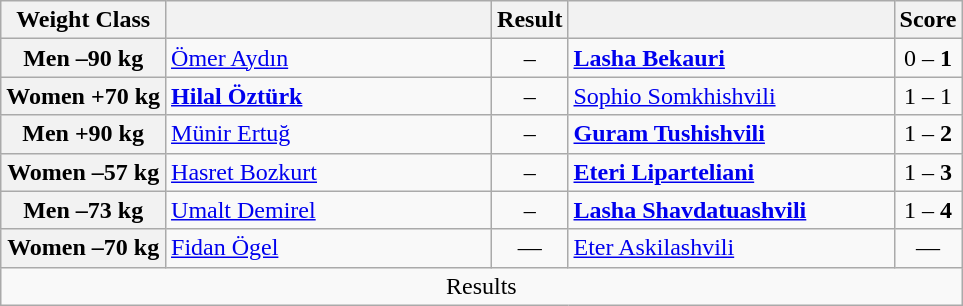<table class="wikitable">
<tr>
<th>Weight Class</th>
<th style="width:210px;"></th>
<th>Result</th>
<th style="width:210px;"></th>
<th>Score</th>
</tr>
<tr>
<th>Men –90 kg</th>
<td><a href='#'>Ömer Aydın</a></td>
<td align=center> – <strong></strong></td>
<td><strong><a href='#'>Lasha Bekauri</a></strong></td>
<td align=center>0 – <strong>1</strong></td>
</tr>
<tr>
<th>Women +70 kg</th>
<td><strong><a href='#'>Hilal Öztürk</a></strong></td>
<td align=center><strong></strong> – </td>
<td><a href='#'>Sophio Somkhishvili</a></td>
<td align=center>1 – 1</td>
</tr>
<tr>
<th>Men +90 kg</th>
<td><a href='#'>Münir Ertuğ</a></td>
<td align=center> – <strong></strong></td>
<td><strong><a href='#'>Guram Tushishvili</a></strong></td>
<td align=center>1 – <strong>2</strong></td>
</tr>
<tr>
<th>Women –57 kg</th>
<td><a href='#'>Hasret Bozkurt</a></td>
<td align=center> – <strong></strong></td>
<td><strong><a href='#'>Eteri Liparteliani</a></strong></td>
<td align=center>1 – <strong>3</strong></td>
</tr>
<tr>
<th>Men –73 kg</th>
<td><a href='#'>Umalt Demirel</a></td>
<td align=center> – <strong></strong></td>
<td><strong><a href='#'>Lasha Shavdatuashvili</a></strong></td>
<td align=center>1 – <strong>4</strong></td>
</tr>
<tr>
<th>Women –70 kg</th>
<td><a href='#'>Fidan Ögel</a></td>
<td align=center>—</td>
<td><a href='#'>Eter Askilashvili</a></td>
<td align=center>—</td>
</tr>
<tr>
<td align=center colspan=5>Results</td>
</tr>
</table>
